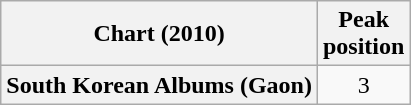<table class="wikitable plainrowheaders">
<tr>
<th>Chart (2010)</th>
<th>Peak<br>position</th>
</tr>
<tr>
<th scope="row">South Korean Albums (Gaon)</th>
<td style="text-align:center;">3</td>
</tr>
</table>
